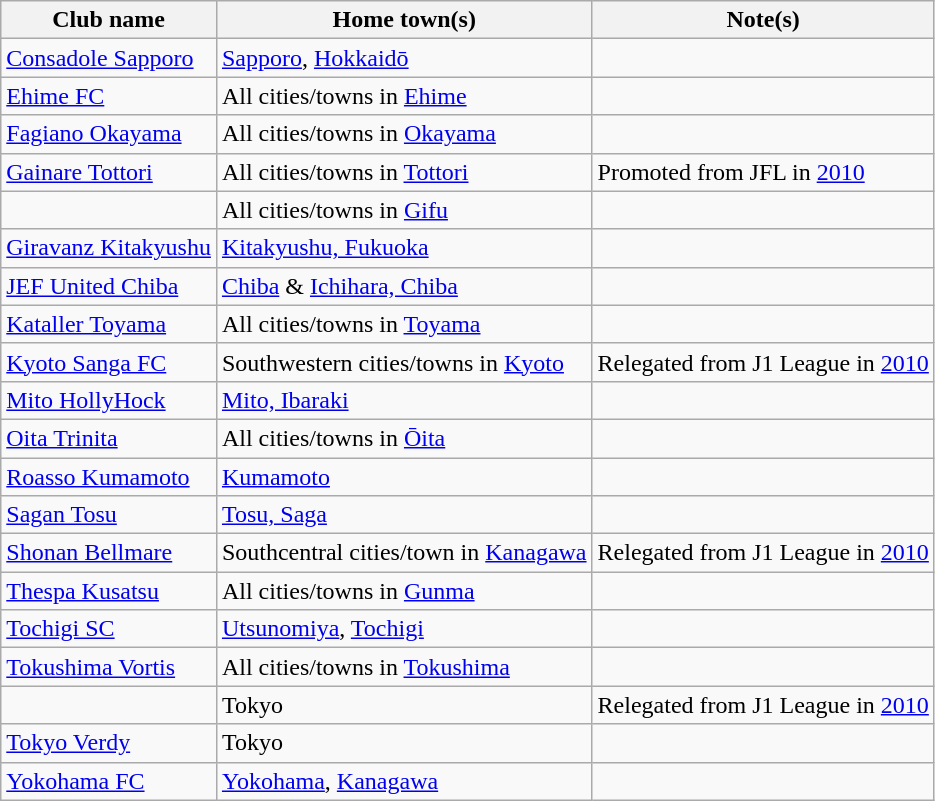<table class="wikitable sortable">
<tr>
<th>Club name</th>
<th>Home town(s)</th>
<th>Note(s)</th>
</tr>
<tr>
<td><a href='#'>Consadole Sapporo</a></td>
<td><a href='#'>Sapporo</a>, <a href='#'>Hokkaidō</a></td>
<td></td>
</tr>
<tr>
<td><a href='#'>Ehime FC</a></td>
<td>All cities/towns in <a href='#'>Ehime</a></td>
<td></td>
</tr>
<tr>
<td><a href='#'>Fagiano Okayama</a></td>
<td>All cities/towns in <a href='#'>Okayama</a></td>
<td></td>
</tr>
<tr>
<td><a href='#'>Gainare Tottori</a></td>
<td>All cities/towns in <a href='#'>Tottori</a></td>
<td>Promoted from JFL in <a href='#'>2010</a></td>
</tr>
<tr>
<td></td>
<td>All cities/towns in <a href='#'>Gifu</a></td>
<td></td>
</tr>
<tr>
<td><a href='#'>Giravanz Kitakyushu</a></td>
<td><a href='#'>Kitakyushu, Fukuoka</a></td>
<td></td>
</tr>
<tr>
<td><a href='#'>JEF United Chiba</a></td>
<td><a href='#'>Chiba</a> & <a href='#'>Ichihara, Chiba</a></td>
<td></td>
</tr>
<tr>
<td><a href='#'>Kataller Toyama</a></td>
<td>All cities/towns in <a href='#'>Toyama</a></td>
<td></td>
</tr>
<tr>
<td><a href='#'>Kyoto Sanga FC</a></td>
<td>Southwestern cities/towns in <a href='#'>Kyoto</a></td>
<td>Relegated from J1 League in <a href='#'>2010</a></td>
</tr>
<tr>
<td><a href='#'>Mito HollyHock</a></td>
<td><a href='#'>Mito, Ibaraki</a></td>
<td></td>
</tr>
<tr>
<td><a href='#'>Oita Trinita</a></td>
<td>All cities/towns in <a href='#'>Ōita</a></td>
<td></td>
</tr>
<tr>
<td><a href='#'>Roasso Kumamoto</a></td>
<td><a href='#'>Kumamoto</a></td>
<td></td>
</tr>
<tr>
<td><a href='#'>Sagan Tosu</a></td>
<td><a href='#'>Tosu, Saga</a></td>
<td></td>
</tr>
<tr>
<td><a href='#'>Shonan Bellmare</a></td>
<td>Southcentral cities/town in <a href='#'>Kanagawa</a></td>
<td>Relegated from J1 League in <a href='#'>2010</a></td>
</tr>
<tr>
<td><a href='#'>Thespa Kusatsu</a></td>
<td>All cities/towns in <a href='#'>Gunma</a></td>
<td></td>
</tr>
<tr>
<td><a href='#'>Tochigi SC</a></td>
<td><a href='#'>Utsunomiya</a>, <a href='#'>Tochigi</a></td>
<td></td>
</tr>
<tr>
<td><a href='#'>Tokushima Vortis</a></td>
<td>All cities/towns in <a href='#'>Tokushima</a></td>
<td></td>
</tr>
<tr>
<td></td>
<td>Tokyo</td>
<td>Relegated from J1 League in <a href='#'>2010</a></td>
</tr>
<tr>
<td><a href='#'>Tokyo Verdy</a></td>
<td>Tokyo</td>
<td></td>
</tr>
<tr>
<td><a href='#'>Yokohama FC</a></td>
<td><a href='#'>Yokohama</a>, <a href='#'>Kanagawa</a></td>
<td></td>
</tr>
</table>
